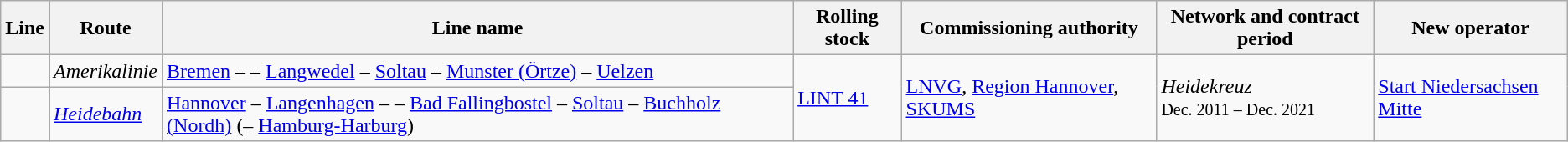<table class="wikitable">
<tr class="hintergrundfarbe5">
<th>Line</th>
<th>Route</th>
<th>Line name</th>
<th>Rolling stock</th>
<th>Commissioning authority</th>
<th>Network and contract period</th>
<th>New operator</th>
</tr>
<tr>
<td></td>
<td><em>Amerikalinie</em></td>
<td><a href='#'>Bremen</a> –  – <a href='#'>Langwedel</a> – <a href='#'>Soltau</a> – <a href='#'>Munster (Örtze)</a> – <a href='#'>Uelzen</a></td>
<td rowspan="2"><a href='#'>LINT 41</a></td>
<td rowspan="2"><a href='#'>LNVG</a>, <a href='#'>Region Hannover</a>, <a href='#'>SKUMS</a></td>
<td rowspan="2"><em>Heidekreuz</em><br><small>Dec. 2011 – Dec. 2021</small></td>
<td rowspan="2"><a href='#'>Start Niedersachsen Mitte</a></td>
</tr>
<tr>
<td></td>
<td><em><a href='#'>Heidebahn</a></em></td>
<td><a href='#'>Hannover</a> – <a href='#'>Langenhagen</a> –  – <a href='#'>Bad Fallingbostel</a> – <a href='#'>Soltau</a> – <a href='#'>Buchholz (Nordh)</a> (– <a href='#'>Hamburg-Harburg</a>)</td>
</tr>
</table>
